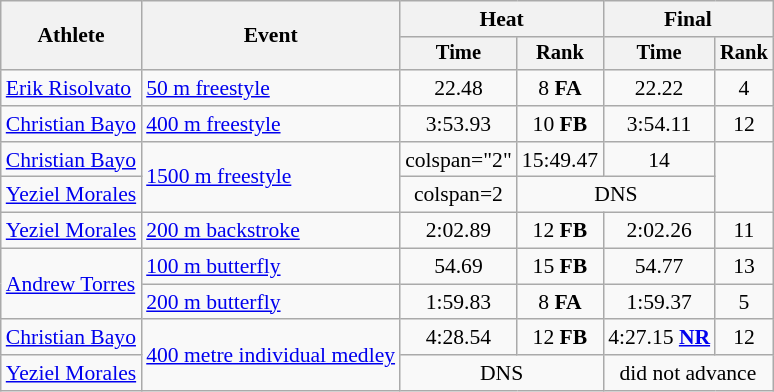<table class=wikitable style="font-size:90%">
<tr>
<th rowspan="2">Athlete</th>
<th rowspan="2">Event</th>
<th colspan="2">Heat</th>
<th colspan="2">Final</th>
</tr>
<tr style="font-size:95%">
<th>Time</th>
<th>Rank</th>
<th>Time</th>
<th>Rank</th>
</tr>
<tr align=center>
<td align=left><a href='#'>Erik Risolvato</a></td>
<td align=left><a href='#'>50 m freestyle</a></td>
<td>22.48</td>
<td>8 <strong>FA</strong></td>
<td>22.22</td>
<td>4</td>
</tr>
<tr align=center>
<td align=left><a href='#'>Christian Bayo</a></td>
<td align=left><a href='#'>400 m freestyle</a></td>
<td>3:53.93</td>
<td>10 <strong>FB</strong></td>
<td>3:54.11</td>
<td>12</td>
</tr>
<tr align=center>
<td align=left><a href='#'>Christian Bayo</a></td>
<td align=left rowspan="2"><a href='#'>1500 m freestyle</a></td>
<td>colspan="2" </td>
<td>15:49.47</td>
<td>14</td>
</tr>
<tr align=center>
<td align=left><a href='#'>Yeziel Morales</a></td>
<td>colspan=2 </td>
<td colspan=2>DNS</td>
</tr>
<tr align=center>
<td align=left><a href='#'>Yeziel Morales</a></td>
<td align=left><a href='#'>200 m backstroke</a></td>
<td>2:02.89</td>
<td>12 <strong>FB</strong></td>
<td>2:02.26</td>
<td>11</td>
</tr>
<tr align=center>
<td align=left rowspan="2"><a href='#'>Andrew Torres</a></td>
<td align=left><a href='#'>100 m butterfly</a></td>
<td>54.69</td>
<td>15 <strong>FB</strong></td>
<td>54.77</td>
<td>13</td>
</tr>
<tr align=center>
<td align=left><a href='#'>200 m butterfly</a></td>
<td>1:59.83</td>
<td>8 <strong>FA</strong></td>
<td>1:59.37</td>
<td>5</td>
</tr>
<tr align=center>
<td align=left><a href='#'>Christian Bayo</a></td>
<td align=left rowspan="2"><a href='#'>400 metre individual medley</a></td>
<td>4:28.54</td>
<td>12 <strong>FB</strong></td>
<td>4:27.15 <strong><a href='#'>NR</a></strong></td>
<td>12</td>
</tr>
<tr align=center>
<td align=left><a href='#'>Yeziel Morales</a></td>
<td colspan=2>DNS</td>
<td colspan=2>did not advance</td>
</tr>
</table>
